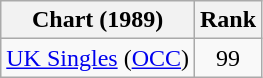<table class="wikitable">
<tr>
<th>Chart (1989)</th>
<th>Rank</th>
</tr>
<tr>
<td><a href='#'>UK Singles</a> (<a href='#'>OCC</a>)</td>
<td align="center">99</td>
</tr>
</table>
